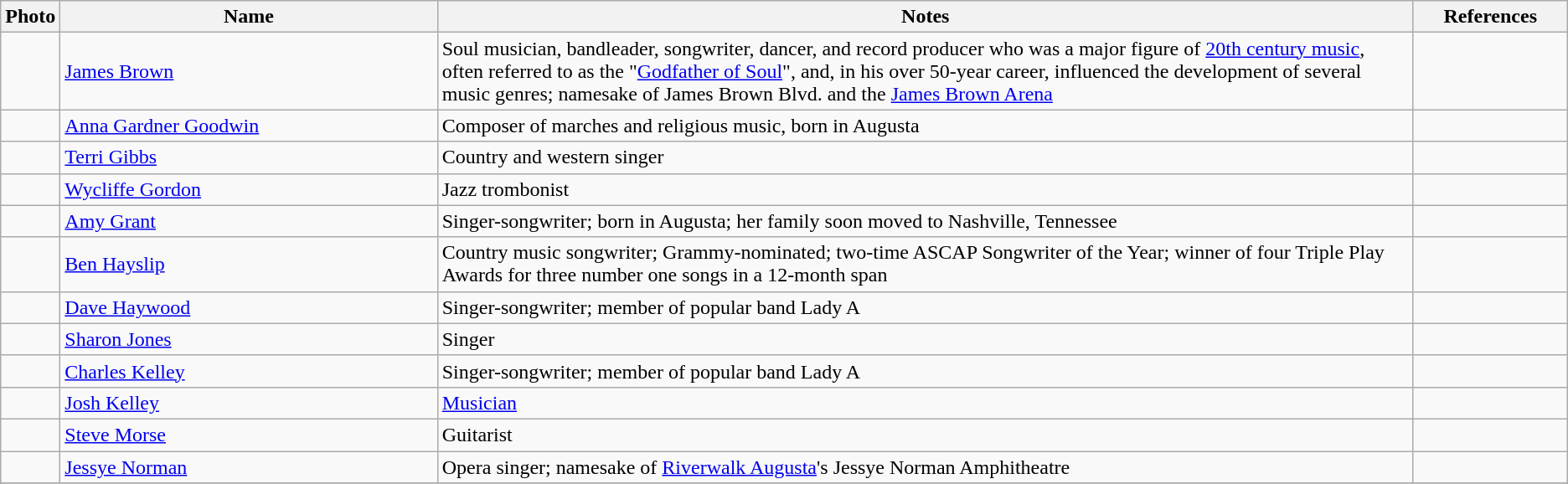<table class="wikitable sortable">
<tr>
<th width="100px" class="unsortable">Photo</th>
<th width="25%">Name</th>
<th width="65%">Notes</th>
<th width="10%" class="unsortable">References</th>
</tr>
<tr>
<td></td>
<td><a href='#'>James Brown</a></td>
<td>Soul musician, bandleader, songwriter, dancer, and record producer who was a major figure of <a href='#'>20th century music</a>, often referred to as the "<a href='#'>Godfather of Soul</a>", and, in his over 50-year career, influenced the development of several music genres; namesake of James Brown Blvd. and the <a href='#'>James Brown Arena</a></td>
<td></td>
</tr>
<tr>
<td></td>
<td><a href='#'>Anna Gardner Goodwin</a></td>
<td>Composer of marches and religious music, born in Augusta</td>
<td></td>
</tr>
<tr>
<td></td>
<td><a href='#'>Terri Gibbs</a></td>
<td>Country and western singer</td>
<td></td>
</tr>
<tr>
<td></td>
<td><a href='#'>Wycliffe Gordon</a></td>
<td>Jazz trombonist</td>
<td></td>
</tr>
<tr>
<td></td>
<td><a href='#'>Amy Grant</a></td>
<td>Singer-songwriter; born in Augusta; her family soon moved to Nashville, Tennessee</td>
<td></td>
</tr>
<tr>
<td></td>
<td><a href='#'>Ben Hayslip</a></td>
<td>Country music songwriter; Grammy-nominated; two-time ASCAP Songwriter of the Year; winner of four Triple Play Awards for three number one songs in a 12-month span</td>
<td></td>
</tr>
<tr>
<td></td>
<td><a href='#'>Dave Haywood</a></td>
<td>Singer-songwriter; member of popular band Lady A</td>
<td></td>
</tr>
<tr>
<td></td>
<td><a href='#'>Sharon Jones</a></td>
<td>Singer</td>
<td></td>
</tr>
<tr>
<td></td>
<td><a href='#'>Charles Kelley</a></td>
<td>Singer-songwriter; member of popular band Lady A</td>
<td></td>
</tr>
<tr>
<td></td>
<td><a href='#'>Josh Kelley</a></td>
<td><a href='#'>Musician</a></td>
<td></td>
</tr>
<tr>
<td></td>
<td><a href='#'>Steve Morse</a></td>
<td>Guitarist</td>
<td></td>
</tr>
<tr>
<td></td>
<td><a href='#'>Jessye Norman</a></td>
<td>Opera singer; namesake of <a href='#'>Riverwalk Augusta</a>'s Jessye Norman Amphitheatre</td>
<td></td>
</tr>
<tr>
</tr>
<tr>
</tr>
</table>
